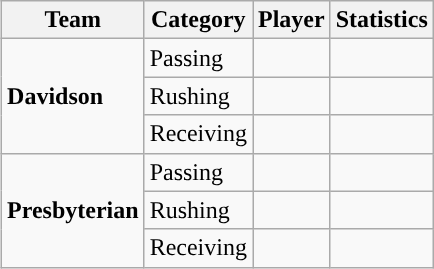<table class="wikitable" style="float: right;">
<tr>
<th>Team</th>
<th>Category</th>
<th>Player</th>
<th>Statistics</th>
</tr>
<tr>
<td rowspan=3><strong>Davidson</strong></td>
<td>Passing</td>
<td></td>
<td></td>
</tr>
<tr>
<td>Rushing</td>
<td></td>
<td></td>
</tr>
<tr>
<td>Receiving</td>
<td></td>
<td></td>
</tr>
<tr>
<td rowspan=3><strong>Presbyterian</strong></td>
<td>Passing</td>
<td></td>
<td></td>
</tr>
<tr>
<td>Rushing</td>
<td></td>
<td></td>
</tr>
<tr>
<td>Receiving</td>
<td></td>
<td></td>
</tr>
</table>
